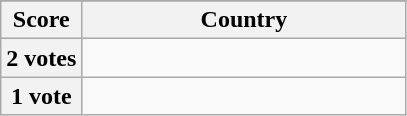<table class="wikitable">
<tr>
</tr>
<tr>
<th scope="col" width="20%">Score</th>
<th scope="col">Country</th>
</tr>
<tr>
<th scope="row">2 votes</th>
<td></td>
</tr>
<tr>
<th scope="row">1 vote</th>
<td></td>
</tr>
</table>
